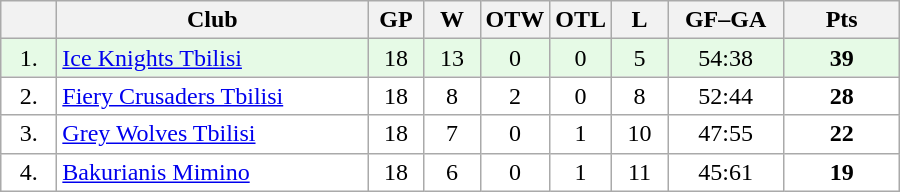<table class="wikitable">
<tr>
<th width="30"></th>
<th width="200">Club</th>
<th width="30">GP</th>
<th width="30">W</th>
<th width="30">OTW</th>
<th width="30">OTL</th>
<th width="30">L</th>
<th width="70">GF–GA</th>
<th width="70">Pts</th>
</tr>
<tr bgcolor="#e6fae6" align="center">
<td>1.</td>
<td align="left"><a href='#'>Ice Knights Tbilisi</a></td>
<td>18</td>
<td>13</td>
<td>0</td>
<td>0</td>
<td>5</td>
<td>54:38</td>
<td><strong>39</strong></td>
</tr>
<tr bgcolor="#FFFFFF" align="center">
<td>2.</td>
<td align="left"><a href='#'>Fiery Crusaders Tbilisi</a></td>
<td>18</td>
<td>8</td>
<td>2</td>
<td>0</td>
<td>8</td>
<td>52:44</td>
<td><strong>28</strong></td>
</tr>
<tr bgcolor="#FFFFFF" align="center">
<td>3.</td>
<td align="left"><a href='#'>Grey Wolves Tbilisi</a></td>
<td>18</td>
<td>7</td>
<td>0</td>
<td>1</td>
<td>10</td>
<td>47:55</td>
<td><strong>22</strong></td>
</tr>
<tr bgcolor="#FFFFFF" align="center">
<td>4.</td>
<td align="left"><a href='#'>Bakurianis Mimino</a></td>
<td>18</td>
<td>6</td>
<td>0</td>
<td>1</td>
<td>11</td>
<td>45:61</td>
<td><strong>19</strong></td>
</tr>
</table>
